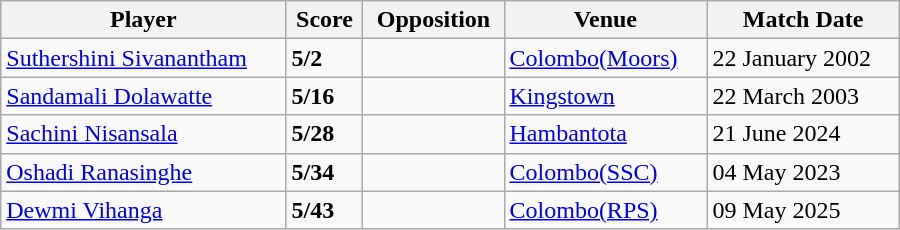<table class="wikitable" style="width: 600px;">
<tr>
<th>Player</th>
<th>Score</th>
<th>Opposition</th>
<th>Venue</th>
<th>Match Date</th>
</tr>
<tr>
<td><a href='#'>Suthershini Sivanantham</a></td>
<td><strong>5/2</strong></td>
<td></td>
<td><a href='#'>Colombo(Moors)</a></td>
<td>22 January 2002</td>
</tr>
<tr>
<td><a href='#'>Sandamali Dolawatte</a></td>
<td><strong>5/16</strong></td>
<td></td>
<td><a href='#'>Kingstown</a></td>
<td>22 March 2003</td>
</tr>
<tr>
<td><a href='#'>Sachini Nisansala</a></td>
<td><strong>5/28</strong></td>
<td></td>
<td><a href='#'>Hambantota</a></td>
<td>21 June 2024</td>
</tr>
<tr>
<td><a href='#'>Oshadi Ranasinghe</a></td>
<td><strong>5/34</strong></td>
<td></td>
<td><a href='#'>Colombo(SSC)</a></td>
<td>04 May 2023</td>
</tr>
<tr>
<td><a href='#'>Dewmi Vihanga</a></td>
<td><strong>5/43</strong></td>
<td></td>
<td><a href='#'>Colombo(RPS)</a></td>
<td>09 May 2025</td>
</tr>
</table>
